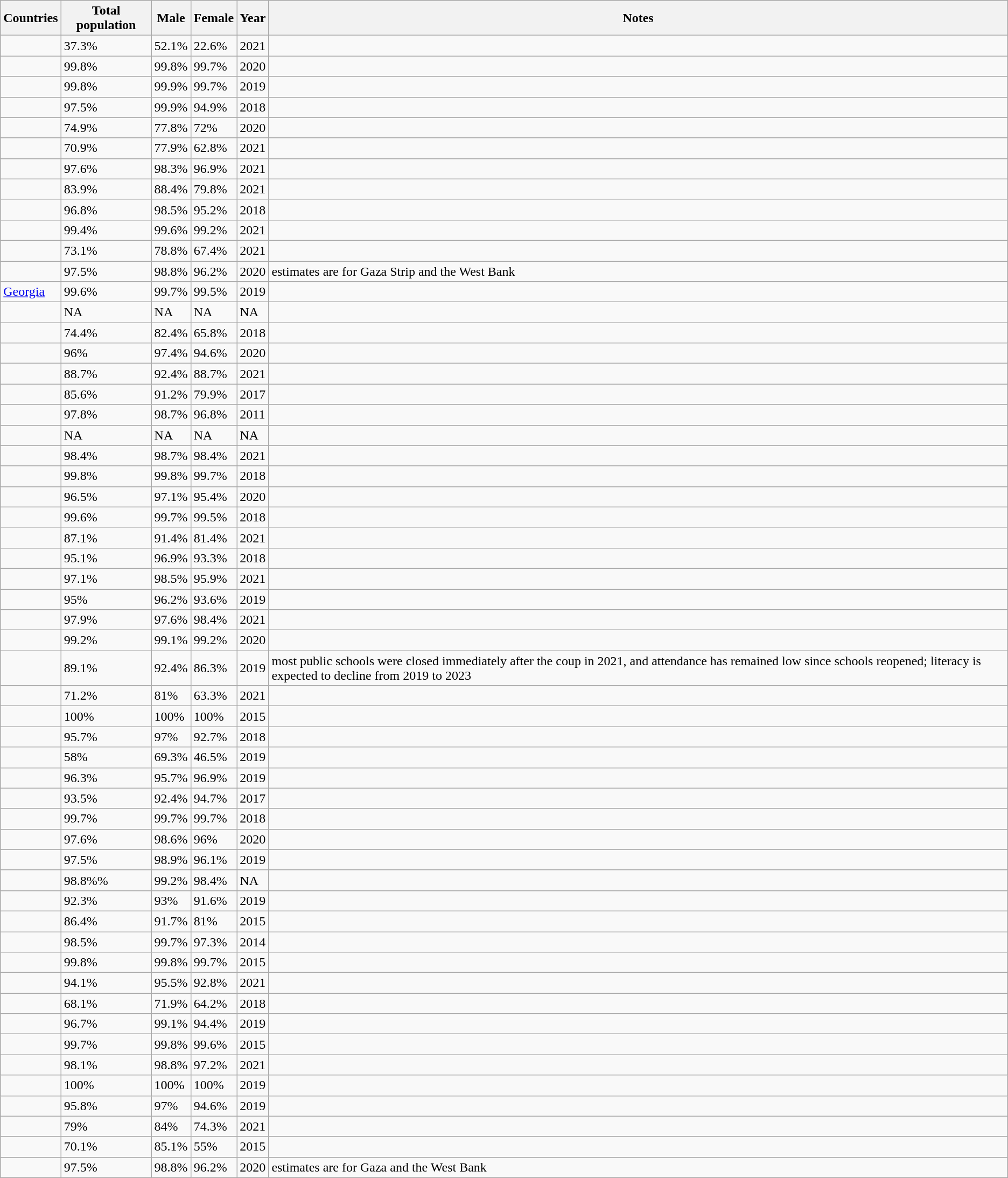<table class="wikitable sortable">
<tr>
<th>Countries</th>
<th>Total population</th>
<th>Male</th>
<th>Female</th>
<th>Year</th>
<th>Notes</th>
</tr>
<tr>
<td align=left></td>
<td>37.3%</td>
<td>52.1%</td>
<td>22.6%</td>
<td>2021</td>
<td></td>
</tr>
<tr>
<td align=left></td>
<td>99.8%</td>
<td>99.8%</td>
<td>99.7%</td>
<td>2020</td>
<td></td>
</tr>
<tr>
<td align=left></td>
<td>99.8%</td>
<td>99.9%</td>
<td>99.7%</td>
<td>2019</td>
<td></td>
</tr>
<tr>
<td align=left></td>
<td>97.5%</td>
<td>99.9%</td>
<td>94.9%</td>
<td>2018</td>
<td></td>
</tr>
<tr>
<td align=left></td>
<td>74.9%</td>
<td>77.8%</td>
<td>72%</td>
<td>2020</td>
<td></td>
</tr>
<tr>
<td align=left></td>
<td>70.9%</td>
<td>77.9%</td>
<td>62.8%</td>
<td>2021</td>
<td></td>
</tr>
<tr>
<td align=left></td>
<td>97.6%</td>
<td>98.3%</td>
<td>96.9%</td>
<td>2021</td>
<td></td>
</tr>
<tr>
<td align=left></td>
<td>83.9%</td>
<td>88.4%</td>
<td>79.8%</td>
<td>2021</td>
<td></td>
</tr>
<tr>
<td align=left></td>
<td>96.8%</td>
<td>98.5%</td>
<td>95.2%</td>
<td>2018</td>
<td></td>
</tr>
<tr>
<td align=left></td>
<td>99.4%</td>
<td>99.6%</td>
<td>99.2%</td>
<td>2021</td>
<td></td>
</tr>
<tr>
<td align=left></td>
<td>73.1%</td>
<td>78.8%</td>
<td>67.4%</td>
<td>2021</td>
<td></td>
</tr>
<tr>
<td align=left></td>
<td>97.5%</td>
<td>98.8%</td>
<td>96.2%</td>
<td>2020</td>
<td>estimates are for Gaza Strip and the West Bank</td>
</tr>
<tr>
<td align=left> <a href='#'>Georgia</a></td>
<td>99.6%</td>
<td>99.7%</td>
<td>99.5%</td>
<td>2019</td>
<td></td>
</tr>
<tr>
<td align=left></td>
<td>NA</td>
<td>NA</td>
<td>NA</td>
<td>NA</td>
<td></td>
</tr>
<tr>
<td align=left></td>
<td>74.4%</td>
<td>82.4%</td>
<td>65.8%</td>
<td>2018</td>
<td></td>
</tr>
<tr>
<td align=left></td>
<td>96%</td>
<td>97.4%</td>
<td>94.6%</td>
<td>2020</td>
<td></td>
</tr>
<tr>
<td align=left></td>
<td>88.7%</td>
<td>92.4%</td>
<td>88.7%</td>
<td>2021</td>
<td></td>
</tr>
<tr>
<td align=left></td>
<td>85.6%</td>
<td>91.2%</td>
<td>79.9%</td>
<td>2017</td>
<td></td>
</tr>
<tr>
<td align=left></td>
<td>97.8%</td>
<td>98.7%</td>
<td>96.8%</td>
<td>2011</td>
<td></td>
</tr>
<tr>
<td align=left></td>
<td>NA</td>
<td>NA</td>
<td>NA</td>
<td>NA</td>
<td></td>
</tr>
<tr>
<td align=left></td>
<td>98.4%</td>
<td>98.7%</td>
<td>98.4%</td>
<td>2021</td>
<td></td>
</tr>
<tr>
<td align=left></td>
<td>99.8%</td>
<td>99.8%</td>
<td>99.7%</td>
<td>2018</td>
<td></td>
</tr>
<tr>
<td align=left></td>
<td>96.5%</td>
<td>97.1%</td>
<td>95.4%</td>
<td>2020</td>
<td></td>
</tr>
<tr>
<td align=left></td>
<td>99.6%</td>
<td>99.7%</td>
<td>99.5%</td>
<td>2018</td>
<td></td>
</tr>
<tr>
<td align=left></td>
<td>87.1%</td>
<td>91.4%</td>
<td>81.4%</td>
<td>2021</td>
<td></td>
</tr>
<tr>
<td align=left></td>
<td>95.1%</td>
<td>96.9%</td>
<td>93.3%</td>
<td>2018</td>
<td></td>
</tr>
<tr>
<td align=left></td>
<td>97.1%</td>
<td>98.5%</td>
<td>95.9%</td>
<td>2021</td>
<td></td>
</tr>
<tr>
<td align=left></td>
<td>95%</td>
<td>96.2%</td>
<td>93.6%</td>
<td>2019</td>
<td></td>
</tr>
<tr>
<td align=left></td>
<td>97.9%</td>
<td>97.6%</td>
<td>98.4%</td>
<td>2021</td>
<td></td>
</tr>
<tr>
<td align=left></td>
<td>99.2%</td>
<td>99.1%</td>
<td>99.2%</td>
<td>2020</td>
<td></td>
</tr>
<tr>
<td align=left></td>
<td>89.1%</td>
<td>92.4%</td>
<td>86.3%</td>
<td>2019</td>
<td>most public schools were closed immediately after the coup in 2021, and attendance has remained low since schools reopened; literacy is expected to decline from 2019 to 2023</td>
</tr>
<tr>
<td align=left></td>
<td>71.2%</td>
<td>81%</td>
<td>63.3%</td>
<td>2021</td>
<td></td>
</tr>
<tr>
<td align=left></td>
<td>100%</td>
<td>100%</td>
<td>100%</td>
<td>2015</td>
<td></td>
</tr>
<tr>
<td align=left></td>
<td>95.7%</td>
<td>97%</td>
<td>92.7%</td>
<td>2018</td>
<td></td>
</tr>
<tr>
<td align=left></td>
<td>58%</td>
<td>69.3%</td>
<td>46.5%</td>
<td>2019</td>
<td></td>
</tr>
<tr>
<td align=left></td>
<td>96.3%</td>
<td>95.7%</td>
<td>96.9%</td>
<td>2019</td>
<td></td>
</tr>
<tr>
<td align=left></td>
<td>93.5%</td>
<td>92.4%</td>
<td>94.7%</td>
<td>2017</td>
<td></td>
</tr>
<tr>
<td align=left></td>
<td>99.7%</td>
<td>99.7%</td>
<td>99.7%</td>
<td>2018</td>
<td></td>
</tr>
<tr>
<td align=left></td>
<td>97.6%</td>
<td>98.6%</td>
<td>96%</td>
<td>2020</td>
<td></td>
</tr>
<tr>
<td align=left></td>
<td>97.5%</td>
<td>98.9%</td>
<td>96.1%</td>
<td>2019</td>
<td></td>
</tr>
<tr>
<td align=left></td>
<td>98.8%%</td>
<td>99.2%</td>
<td>98.4%</td>
<td>NA</td>
<td></td>
</tr>
<tr>
<td align=left></td>
<td>92.3%</td>
<td>93%</td>
<td>91.6%</td>
<td>2019</td>
<td></td>
</tr>
<tr>
<td align=left></td>
<td>86.4%</td>
<td>91.7%</td>
<td>81%</td>
<td>2015</td>
<td></td>
</tr>
<tr>
<td align=left></td>
<td>98.5%</td>
<td>99.7%</td>
<td>97.3%</td>
<td>2014</td>
<td></td>
</tr>
<tr>
<td align=left></td>
<td>99.8%</td>
<td>99.8%</td>
<td>99.7%</td>
<td>2015</td>
<td></td>
</tr>
<tr>
<td align=left></td>
<td>94.1%</td>
<td>95.5%</td>
<td>92.8%</td>
<td>2021</td>
<td></td>
</tr>
<tr>
<td align=left></td>
<td>68.1%</td>
<td>71.9%</td>
<td>64.2%</td>
<td>2018</td>
<td></td>
</tr>
<tr>
<td align=left></td>
<td>96.7%</td>
<td>99.1%</td>
<td>94.4%</td>
<td>2019</td>
<td></td>
</tr>
<tr>
<td align=left></td>
<td>99.7%</td>
<td>99.8%</td>
<td>99.6%</td>
<td>2015</td>
<td></td>
</tr>
<tr>
<td align=left></td>
<td>98.1%</td>
<td>98.8%</td>
<td>97.2%</td>
<td>2021</td>
<td></td>
</tr>
<tr>
<td align=left></td>
<td>100%</td>
<td>100%</td>
<td>100%</td>
<td>2019</td>
<td></td>
</tr>
<tr>
<td align=left></td>
<td>95.8%</td>
<td>97%</td>
<td>94.6%</td>
<td>2019</td>
<td></td>
</tr>
<tr>
<td align=left></td>
<td>79%</td>
<td>84%</td>
<td>74.3%</td>
<td>2021</td>
<td></td>
</tr>
<tr>
<td align=left></td>
<td>70.1%</td>
<td>85.1%</td>
<td>55%</td>
<td>2015</td>
<td></td>
</tr>
<tr>
<td align=left></td>
<td>97.5%</td>
<td>98.8%</td>
<td>96.2%</td>
<td>2020</td>
<td>estimates are for Gaza and the West Bank</td>
</tr>
</table>
